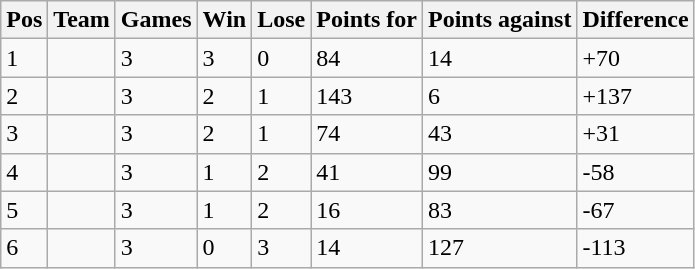<table class = "wikitable">
<tr>
<th>Pos</th>
<th>Team</th>
<th>Games</th>
<th>Win</th>
<th>Lose</th>
<th>Points for</th>
<th>Points against</th>
<th>Difference</th>
</tr>
<tr>
<td>1</td>
<td></td>
<td>3</td>
<td>3</td>
<td>0</td>
<td>84</td>
<td>14</td>
<td>+70</td>
</tr>
<tr>
<td>2</td>
<td></td>
<td>3</td>
<td>2</td>
<td>1</td>
<td>143</td>
<td>6</td>
<td>+137</td>
</tr>
<tr>
<td>3</td>
<td></td>
<td>3</td>
<td>2</td>
<td>1</td>
<td>74</td>
<td>43</td>
<td>+31</td>
</tr>
<tr>
<td>4</td>
<td></td>
<td>3</td>
<td>1</td>
<td>2</td>
<td>41</td>
<td>99</td>
<td>-58</td>
</tr>
<tr>
<td>5</td>
<td></td>
<td>3</td>
<td>1</td>
<td>2</td>
<td>16</td>
<td>83</td>
<td>-67</td>
</tr>
<tr>
<td>6</td>
<td></td>
<td>3</td>
<td>0</td>
<td>3</td>
<td>14</td>
<td>127</td>
<td>-113</td>
</tr>
</table>
